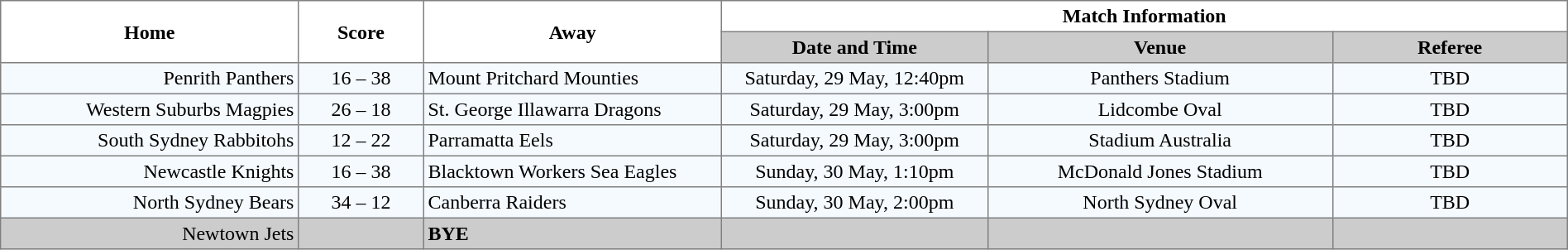<table border="1" cellpadding="3" cellspacing="0" width="100%" style="border-collapse:collapse;  text-align:center;">
<tr>
<th rowspan="2" width="19%">Home</th>
<th rowspan="2" width="8%">Score</th>
<th rowspan="2" width="19%">Away</th>
<th colspan="3">Match Information</th>
</tr>
<tr bgcolor="#CCCCCC">
<th width="17%">Date and Time</th>
<th width="22%">Venue</th>
<th width="50%">Referee</th>
</tr>
<tr style="text-align:center; background:#f5faff;">
<td align="right">Penrith Panthers </td>
<td>16 – 38</td>
<td align="left"> Mount Pritchard Mounties</td>
<td>Saturday, 29 May, 12:40pm</td>
<td>Panthers Stadium</td>
<td>TBD</td>
</tr>
<tr style="text-align:center; background:#f5faff;">
<td align="right">Western Suburbs Magpies </td>
<td>26 – 18</td>
<td align="left"> St. George Illawarra Dragons</td>
<td>Saturday, 29 May, 3:00pm</td>
<td>Lidcombe Oval</td>
<td>TBD</td>
</tr>
<tr style="text-align:center; background:#f5faff;">
<td align="right">South Sydney Rabbitohs </td>
<td>12 – 22</td>
<td align="left"> Parramatta Eels</td>
<td>Saturday, 29 May, 3:00pm</td>
<td>Stadium Australia</td>
<td>TBD</td>
</tr>
<tr style="text-align:center; background:#f5faff;">
<td align="right">Newcastle Knights </td>
<td>16 – 38</td>
<td align="left"> Blacktown Workers Sea Eagles</td>
<td>Sunday, 30 May, 1:10pm</td>
<td>McDonald Jones Stadium</td>
<td>TBD</td>
</tr>
<tr style="text-align:center; background:#f5faff;">
<td align="right">North Sydney Bears </td>
<td>34 – 12</td>
<td align="left"> Canberra Raiders</td>
<td>Sunday, 30 May, 2:00pm</td>
<td>North Sydney Oval</td>
<td>TBD</td>
</tr>
<tr style="text-align:center; background:#CCCCCC;">
<td align="right">Newtown Jets </td>
<td></td>
<td align="left"><strong>BYE</strong></td>
<td></td>
<td></td>
<td></td>
</tr>
</table>
